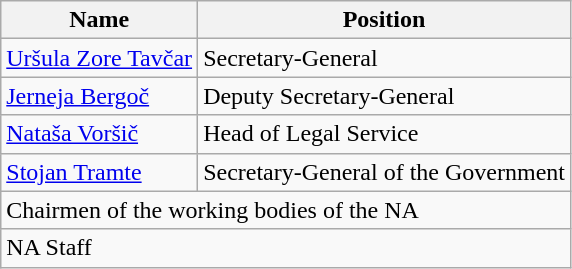<table class="wikitable">
<tr>
<th>Name</th>
<th>Position</th>
</tr>
<tr>
<td><a href='#'>Uršula Zore Tavčar</a></td>
<td>Secretary-General</td>
</tr>
<tr>
<td><a href='#'>Jerneja Bergoč</a></td>
<td>Deputy Secretary-General</td>
</tr>
<tr>
<td><a href='#'>Nataša Voršič</a></td>
<td>Head of Legal Service</td>
</tr>
<tr>
<td><a href='#'>Stojan Tramte</a></td>
<td>Secretary-General of the Government</td>
</tr>
<tr>
<td colspan="2">Chairmen of the working bodies of the NA</td>
</tr>
<tr>
<td colspan="2">NA Staff</td>
</tr>
</table>
